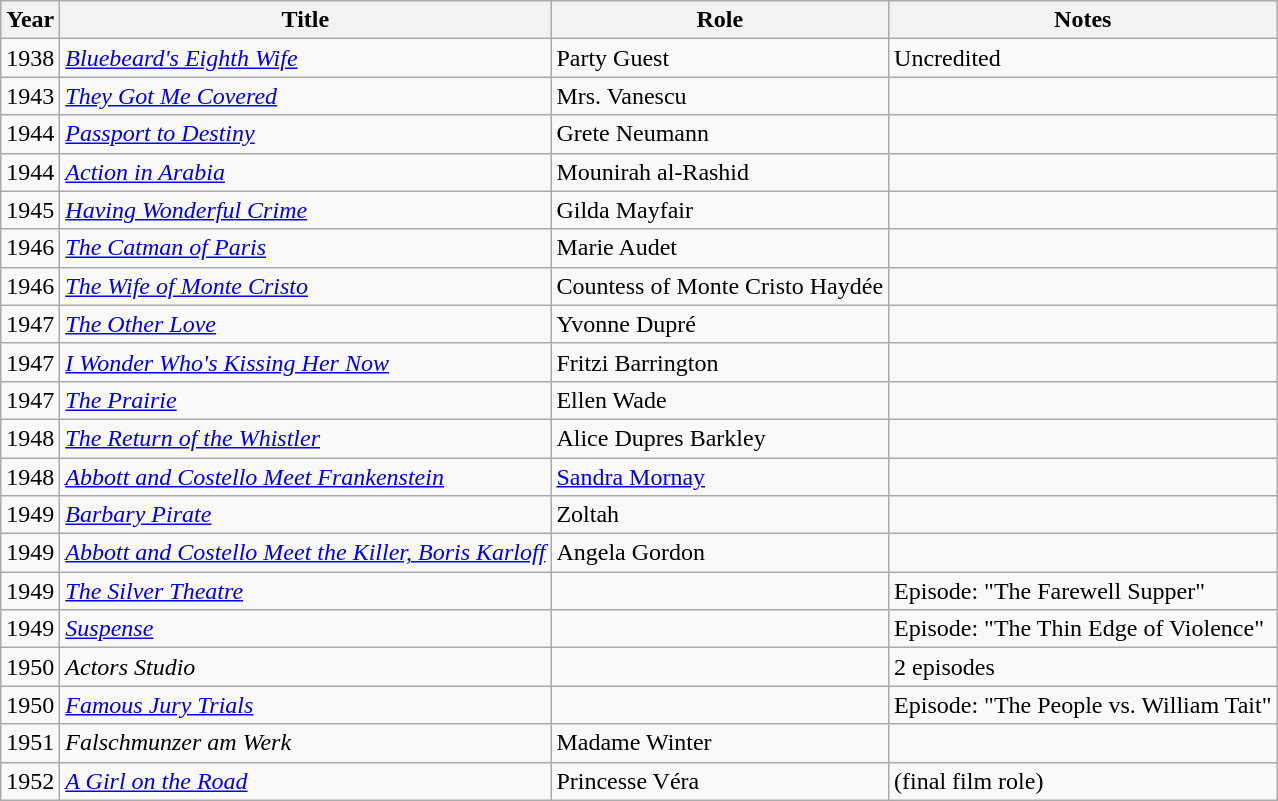<table class="wikitable">
<tr>
<th>Year</th>
<th>Title</th>
<th>Role</th>
<th>Notes</th>
</tr>
<tr>
<td>1938</td>
<td><em><a href='#'>Bluebeard's Eighth Wife</a></em></td>
<td>Party Guest</td>
<td>Uncredited</td>
</tr>
<tr>
<td>1943</td>
<td><em><a href='#'>They Got Me Covered</a></em></td>
<td>Mrs. Vanescu</td>
<td></td>
</tr>
<tr>
<td>1944</td>
<td><em><a href='#'>Passport to Destiny</a></em></td>
<td>Grete Neumann</td>
<td></td>
</tr>
<tr>
<td>1944</td>
<td><em><a href='#'>Action in Arabia</a></em></td>
<td>Mounirah al-Rashid</td>
<td></td>
</tr>
<tr>
<td>1945</td>
<td><em><a href='#'>Having Wonderful Crime</a></em></td>
<td>Gilda Mayfair</td>
<td></td>
</tr>
<tr>
<td>1946</td>
<td><em><a href='#'>The Catman of Paris</a></em></td>
<td>Marie Audet</td>
<td></td>
</tr>
<tr>
<td>1946</td>
<td><em><a href='#'>The Wife of Monte Cristo</a></em></td>
<td>Countess of Monte Cristo Haydée</td>
<td></td>
</tr>
<tr>
<td>1947</td>
<td><em><a href='#'>The Other Love</a></em></td>
<td>Yvonne Dupré</td>
<td></td>
</tr>
<tr>
<td>1947</td>
<td><em><a href='#'>I Wonder Who's Kissing Her Now</a></em></td>
<td>Fritzi Barrington</td>
<td></td>
</tr>
<tr>
<td>1947</td>
<td><em><a href='#'>The Prairie</a></em></td>
<td>Ellen Wade</td>
<td></td>
</tr>
<tr>
<td>1948</td>
<td><em><a href='#'>The Return of the Whistler</a></em></td>
<td>Alice Dupres Barkley</td>
<td></td>
</tr>
<tr>
<td>1948</td>
<td><em><a href='#'>Abbott and Costello Meet Frankenstein</a></em></td>
<td><a href='#'>Sandra Mornay</a></td>
<td></td>
</tr>
<tr>
<td>1949</td>
<td><em><a href='#'>Barbary Pirate</a></em></td>
<td>Zoltah</td>
<td></td>
</tr>
<tr>
<td>1949</td>
<td><em><a href='#'>Abbott and Costello Meet the Killer, Boris Karloff</a></em></td>
<td>Angela Gordon</td>
<td></td>
</tr>
<tr>
<td>1949</td>
<td><em><a href='#'>The Silver Theatre</a></em></td>
<td></td>
<td>Episode: "The Farewell Supper"</td>
</tr>
<tr>
<td>1949</td>
<td><em><a href='#'>Suspense</a></em></td>
<td></td>
<td>Episode: "The Thin Edge of Violence"</td>
</tr>
<tr>
<td>1950</td>
<td><em>Actors Studio</em></td>
<td></td>
<td>2 episodes</td>
</tr>
<tr>
<td>1950</td>
<td><em><a href='#'>Famous Jury Trials</a></em></td>
<td></td>
<td>Episode: "The People vs. William Tait"</td>
</tr>
<tr>
<td>1951</td>
<td><em>Falschmunzer am Werk</em></td>
<td>Madame Winter</td>
<td></td>
</tr>
<tr>
<td>1952</td>
<td><em><a href='#'>A Girl on the Road</a></em></td>
<td>Princesse Véra</td>
<td>(final film role)</td>
</tr>
</table>
